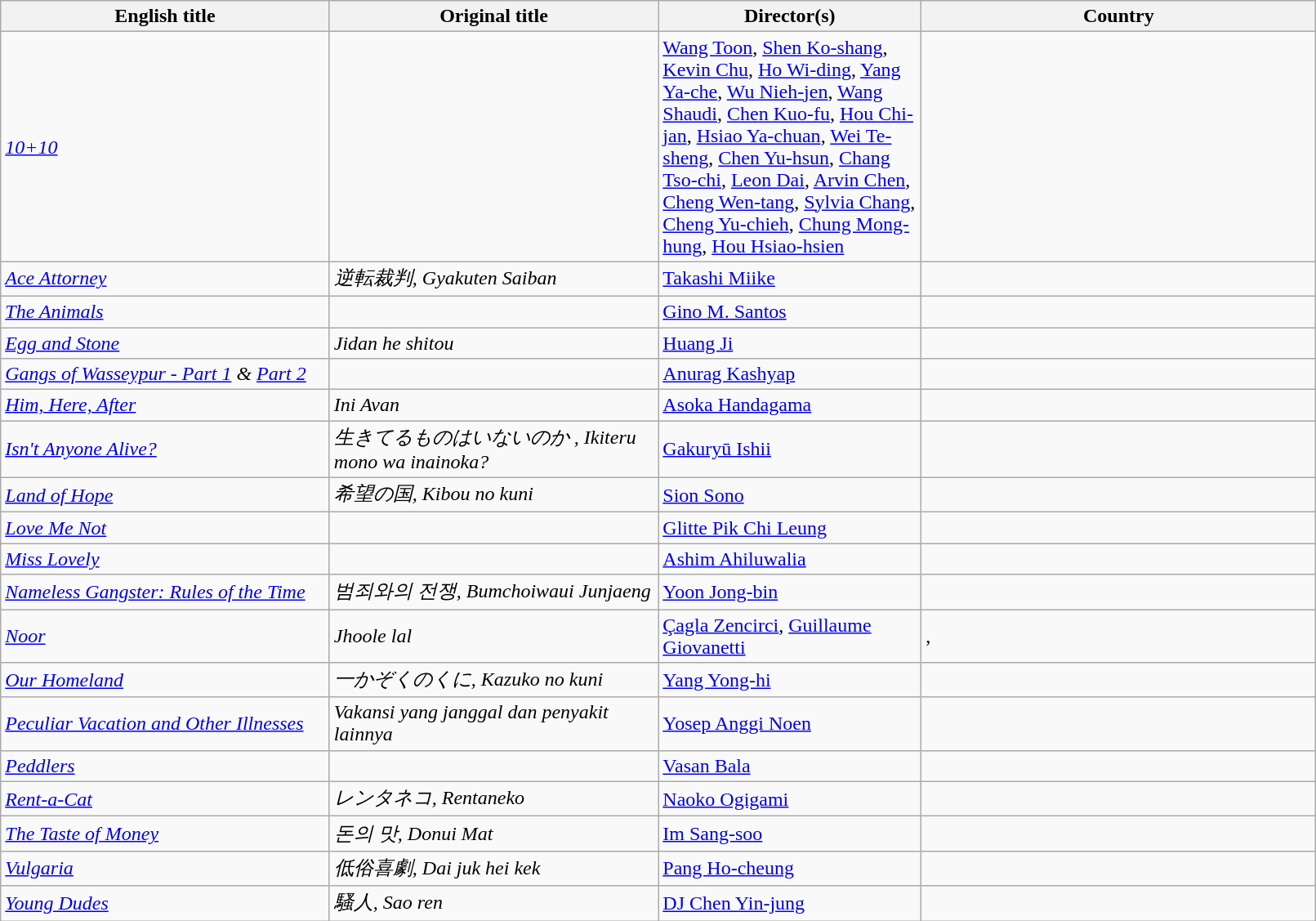<table class="sortable wikitable" width="85%" cellpadding="5">
<tr>
<th width="25%">English title</th>
<th width="25%">Original title</th>
<th width="20%">Director(s)</th>
<th width="30%">Country</th>
</tr>
<tr>
<td><em><a href='#'>10+10</a></em></td>
<td></td>
<td><a href='#'>Wang Toon</a>, <a href='#'>Shen Ko-shang</a>, <a href='#'>Kevin Chu</a>, <a href='#'>Ho Wi-ding</a>, <a href='#'>Yang Ya-che</a>, <a href='#'>Wu Nieh-jen</a>, <a href='#'>Wang Shaudi</a>, <a href='#'>Chen Kuo-fu</a>, <a href='#'>Hou Chi-jan</a>, <a href='#'>Hsiao Ya-chuan</a>, <a href='#'>Wei Te-sheng</a>, <a href='#'>Chen Yu-hsun</a>, <a href='#'>Chang Tso-chi</a>, <a href='#'>Leon Dai</a>, <a href='#'>Arvin Chen</a>, <a href='#'>Cheng Wen-tang</a>, <a href='#'>Sylvia Chang</a>, <a href='#'>Cheng Yu-chieh</a>, <a href='#'>Chung Mong-hung</a>, <a href='#'>Hou Hsiao-hsien</a></td>
<td></td>
</tr>
<tr>
<td><em><a href='#'>Ace Attorney</a></em></td>
<td><em>逆転裁判, Gyakuten Saiban</em></td>
<td><a href='#'>Takashi Miike</a></td>
<td></td>
</tr>
<tr>
<td><em><a href='#'>The Animals</a></em></td>
<td></td>
<td><a href='#'>Gino M. Santos</a></td>
<td></td>
</tr>
<tr>
<td><em><a href='#'>Egg and Stone</a></em></td>
<td><em>Jidan he shitou</em></td>
<td><a href='#'>Huang Ji</a></td>
<td></td>
</tr>
<tr>
<td><em><a href='#'>Gangs of Wasseypur - Part 1</a> & <a href='#'>Part 2</a></em></td>
<td></td>
<td><a href='#'>Anurag Kashyap</a></td>
<td></td>
</tr>
<tr>
<td><em><a href='#'>Him, Here, After</a></em></td>
<td><em>Ini Avan</em></td>
<td><a href='#'>Asoka Handagama</a></td>
<td></td>
</tr>
<tr>
<td><em><a href='#'>Isn't Anyone Alive?</a></em></td>
<td><em>生きてるものはいないのか , Ikiteru mono wa inainoka?</em></td>
<td><a href='#'>Gakuryū Ishii</a></td>
<td></td>
</tr>
<tr>
<td><em><a href='#'>Land of Hope</a></em></td>
<td><em>希望の国, Kibou no kuni</em></td>
<td><a href='#'>Sion Sono</a></td>
<td></td>
</tr>
<tr>
<td><em><a href='#'>Love Me Not</a></em></td>
<td></td>
<td><a href='#'>Glitte Pik Chi Leung</a></td>
<td></td>
</tr>
<tr>
<td><em><a href='#'>Miss Lovely</a></em></td>
<td></td>
<td><a href='#'>Ashim Ahiluwalia</a></td>
<td></td>
</tr>
<tr>
<td><em><a href='#'>Nameless Gangster: Rules of the Time</a></em></td>
<td><em>범죄와의 전쟁, Bumchoiwaui Junjaeng</em></td>
<td><a href='#'>Yoon Jong-bin</a></td>
<td></td>
</tr>
<tr>
<td><em><a href='#'>Noor</a></em></td>
<td><em>Jhoole lal</em></td>
<td><a href='#'>Çagla Zencirci</a>, <a href='#'>Guillaume Giovanetti</a></td>
<td>, </td>
</tr>
<tr>
<td><em><a href='#'>Our Homeland</a></em></td>
<td><em>一かぞくのくに, Kazuko no kuni</em></td>
<td><a href='#'>Yang Yong-hi</a></td>
<td></td>
</tr>
<tr>
<td><em><a href='#'>Peculiar Vacation and Other Illnesses</a></em></td>
<td><em>Vakansi yang janggal dan penyakit lainnya</em></td>
<td><a href='#'>Yosep Anggi Noen</a></td>
<td></td>
</tr>
<tr>
<td><em><a href='#'>Peddlers</a></em></td>
<td></td>
<td><a href='#'>Vasan Bala</a></td>
<td></td>
</tr>
<tr>
<td><em><a href='#'>Rent-a-Cat</a></em></td>
<td><em>レンタネコ, Rentaneko</em></td>
<td><a href='#'>Naoko Ogigami</a></td>
<td></td>
</tr>
<tr>
<td><em><a href='#'>The Taste of Money</a></em></td>
<td><em>돈의 맛, Donui Mat</em></td>
<td><a href='#'>Im Sang-soo</a></td>
<td></td>
</tr>
<tr>
<td><em><a href='#'>Vulgaria</a></em></td>
<td><em>低俗喜劇, Dai juk hei kek</em></td>
<td><a href='#'>Pang Ho-cheung</a></td>
<td></td>
</tr>
<tr>
<td><em><a href='#'>Young Dudes</a></em></td>
<td><em>騷人, Sao ren</em></td>
<td><a href='#'>DJ Chen Yin-jung</a></td>
<td></td>
</tr>
</table>
